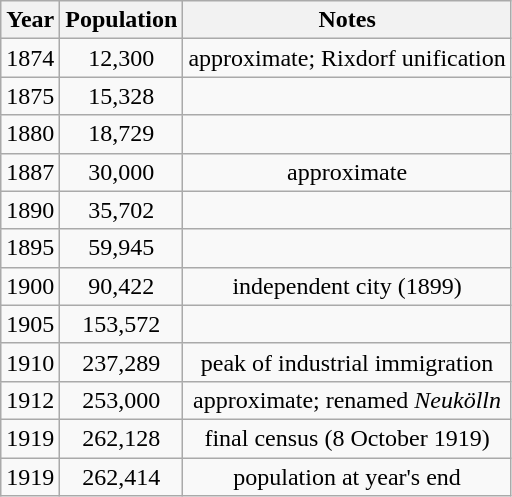<table class="wikitable mw-collapsible mw-collapsed" style="text-align:center;">
<tr>
<th>Year</th>
<th>Population</th>
<th>Notes</th>
</tr>
<tr>
<td>1874</td>
<td>12,300</td>
<td>approximate; Rixdorf unification</td>
</tr>
<tr>
<td>1875</td>
<td>15,328</td>
<td></td>
</tr>
<tr>
<td>1880</td>
<td>18,729</td>
<td></td>
</tr>
<tr>
<td>1887</td>
<td>30,000</td>
<td>approximate</td>
</tr>
<tr>
<td>1890</td>
<td>35,702</td>
<td></td>
</tr>
<tr>
<td>1895</td>
<td>59,945</td>
<td></td>
</tr>
<tr>
<td>1900</td>
<td>90,422</td>
<td>independent city (1899)</td>
</tr>
<tr>
<td>1905</td>
<td>153,572</td>
<td></td>
</tr>
<tr>
<td>1910</td>
<td>237,289</td>
<td>peak of industrial immigration</td>
</tr>
<tr>
<td>1912</td>
<td>253,000</td>
<td>approximate; renamed <em>Neukölln</em></td>
</tr>
<tr>
<td>1919</td>
<td>262,128</td>
<td>final census (8 October 1919)</td>
</tr>
<tr>
<td>1919</td>
<td>262,414</td>
<td>population at year's end</td>
</tr>
</table>
